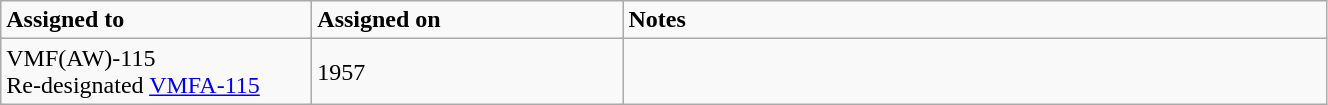<table class="wikitable" style="width: 70%;">
<tr>
<td style="width: 200px;"><strong>Assigned to</strong></td>
<td style="width: 200px;"><strong>Assigned on</strong></td>
<td><strong>Notes</strong></td>
</tr>
<tr>
<td>VMF(AW)-115<br>Re-designated <a href='#'>VMFA-115</a></td>
<td>1957</td>
<td></td>
</tr>
</table>
